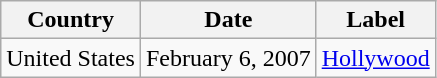<table class="wikitable">
<tr>
<th align="center">Country</th>
<th align="center">Date</th>
<th align="center">Label</th>
</tr>
<tr>
<td align="left">United States</td>
<td align="left">February 6, 2007</td>
<td align="left"><a href='#'>Hollywood</a></td>
</tr>
</table>
